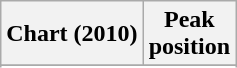<table class="wikitable sortable plainrowheaders" style="text-align:center">
<tr>
<th scope="col">Chart (2010)</th>
<th scope="col">Peak<br> position</th>
</tr>
<tr>
</tr>
<tr>
</tr>
<tr>
</tr>
<tr>
</tr>
<tr>
</tr>
<tr>
</tr>
<tr>
</tr>
<tr>
</tr>
<tr>
</tr>
<tr>
</tr>
<tr>
</tr>
<tr>
</tr>
<tr>
</tr>
</table>
